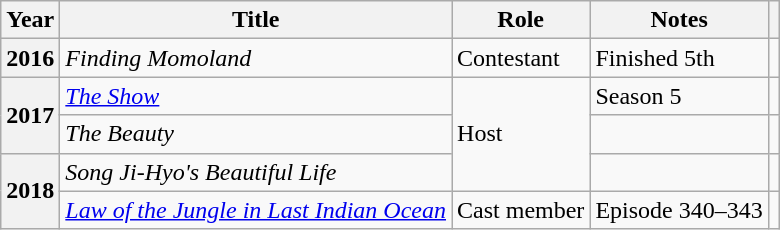<table class="wikitable plainrowheaders sortable">
<tr>
<th scope="col">Year</th>
<th scope="col">Title</th>
<th scope="col">Role</th>
<th scope="col">Notes</th>
<th scope="col" class="unsortable"></th>
</tr>
<tr>
<th scope="row">2016</th>
<td><em>Finding Momoland</em></td>
<td>Contestant</td>
<td>Finished 5th</td>
<td style="text-align:center"></td>
</tr>
<tr>
<th scope="row" rowspan="2">2017</th>
<td><em><a href='#'>The Show</a></em></td>
<td rowspan="3">Host</td>
<td>Season 5</td>
<td style="text-align:center"></td>
</tr>
<tr>
<td><em>The Beauty</em></td>
<td></td>
<td style="text-align:center"></td>
</tr>
<tr>
<th scope="row" rowspan="2">2018</th>
<td><em>Song Ji-Hyo's Beautiful Life</em></td>
<td></td>
<td style="text-align:center"></td>
</tr>
<tr>
<td><em><a href='#'>Law of the Jungle in Last Indian Ocean</a></em></td>
<td>Cast member</td>
<td>Episode 340–343</td>
<td style="text-align:center"></td>
</tr>
</table>
